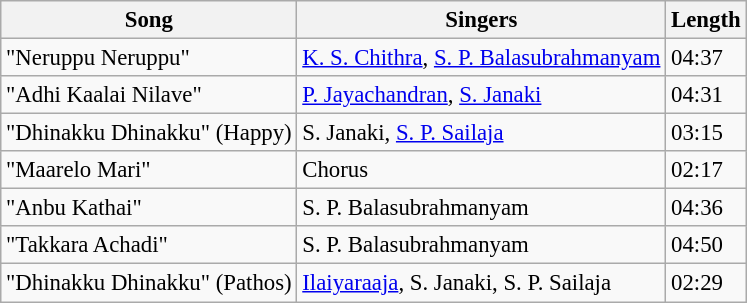<table class="wikitable" style="font-size:95%;">
<tr>
<th>Song</th>
<th>Singers</th>
<th>Length</th>
</tr>
<tr>
<td>"Neruppu Neruppu"</td>
<td><a href='#'>K. S. Chithra</a>, <a href='#'>S. P. Balasubrahmanyam</a></td>
<td>04:37</td>
</tr>
<tr>
<td>"Adhi Kaalai Nilave"</td>
<td><a href='#'>P. Jayachandran</a>, <a href='#'>S. Janaki</a></td>
<td>04:31</td>
</tr>
<tr>
<td>"Dhinakku Dhinakku" (Happy)</td>
<td>S. Janaki, <a href='#'>S. P. Sailaja</a></td>
<td>03:15</td>
</tr>
<tr>
<td>"Maarelo Mari"</td>
<td>Chorus</td>
<td>02:17</td>
</tr>
<tr>
<td>"Anbu Kathai"</td>
<td>S. P. Balasubrahmanyam</td>
<td>04:36</td>
</tr>
<tr>
<td>"Takkara Achadi"</td>
<td>S. P. Balasubrahmanyam</td>
<td>04:50</td>
</tr>
<tr>
<td>"Dhinakku Dhinakku" (Pathos)</td>
<td><a href='#'>Ilaiyaraaja</a>, S. Janaki, S. P. Sailaja</td>
<td>02:29</td>
</tr>
</table>
